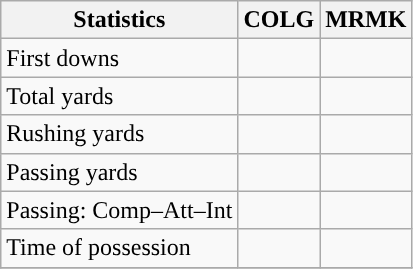<table class="wikitable" style="float: left;">
<tr>
<th>Statistics</th>
<th>COLG</th>
<th>MRMK</th>
</tr>
<tr>
<td>First downs</td>
<td></td>
<td></td>
</tr>
<tr>
<td>Total yards</td>
<td></td>
<td></td>
</tr>
<tr>
<td>Rushing yards</td>
<td></td>
<td></td>
</tr>
<tr>
<td>Passing yards</td>
<td></td>
<td></td>
</tr>
<tr>
<td>Passing: Comp–Att–Int</td>
<td></td>
<td></td>
</tr>
<tr>
<td>Time of possession</td>
<td></td>
<td></td>
</tr>
<tr>
</tr>
</table>
